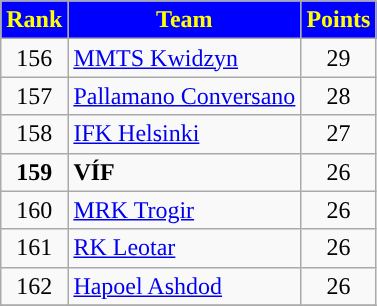<table class="wikitable" style="text-align: center">
<tr>
<th style="color:#FFFF00; background:#0000FF">Rank</th>
<th style="color:#FFFF00; background:#0000FF">Team</th>
<th style="color:#FFFF00; background:#0000FF">Points</th>
</tr>
<tr>
<td>156</td>
<td align=left> <a href='#'>MMTS Kwidzyn</a></td>
<td>29</td>
</tr>
<tr>
<td>157</td>
<td align=left> <a href='#'>Pallamano Conversano</a></td>
<td>28</td>
</tr>
<tr>
<td>158</td>
<td align=left> <a href='#'>IFK Helsinki</a></td>
<td>27</td>
</tr>
<tr>
<td><strong>159</strong></td>
<td align=left> <strong>VÍF</strong></td>
<td>26</td>
</tr>
<tr>
<td>160</td>
<td align=left> <a href='#'>MRK Trogir</a></td>
<td>26</td>
</tr>
<tr>
<td>161</td>
<td align=left> <a href='#'>RK Leotar</a></td>
<td>26</td>
</tr>
<tr>
<td>162</td>
<td align=left> <a href='#'>Hapoel Ashdod</a></td>
<td>26</td>
</tr>
<tr>
</tr>
</table>
